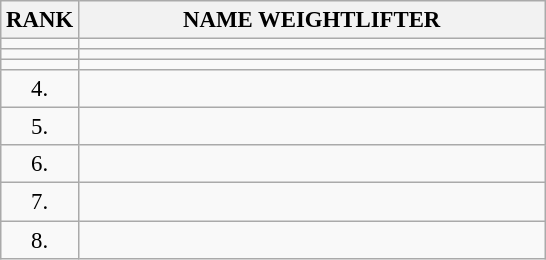<table class="wikitable" style="font-size:95%;">
<tr>
<th>RANK</th>
<th align="left" style="width: 20em">NAME WEIGHTLIFTER</th>
</tr>
<tr>
<td align="center"></td>
<td></td>
</tr>
<tr>
<td align="center"></td>
<td></td>
</tr>
<tr>
<td align="center"></td>
<td></td>
</tr>
<tr>
<td align="center">4.</td>
<td></td>
</tr>
<tr>
<td align="center">5.</td>
<td></td>
</tr>
<tr>
<td align="center">6.</td>
<td></td>
</tr>
<tr>
<td align="center">7.</td>
<td></td>
</tr>
<tr>
<td align="center">8.</td>
<td></td>
</tr>
</table>
